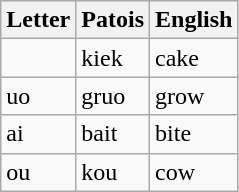<table class="wikitable">
<tr>
<th>Letter</th>
<th>Patois</th>
<th>English</th>
</tr>
<tr>
<td></td>
<td>kiek</td>
<td>cake</td>
</tr>
<tr>
<td>uo</td>
<td>gruo</td>
<td>grow</td>
</tr>
<tr>
<td>ai</td>
<td>bait</td>
<td>bite</td>
</tr>
<tr>
<td>ou</td>
<td>kou</td>
<td>cow</td>
</tr>
</table>
